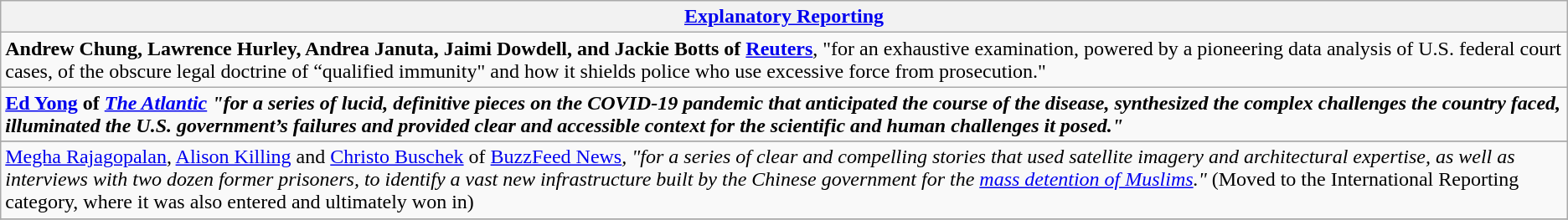<table class="wikitable" style="float:left; float:none;">
<tr>
<th><a href='#'>Explanatory Reporting</a></th>
</tr>
<tr>
<td><strong>Andrew Chung, Lawrence Hurley, Andrea Januta, Jaimi Dowdell, and Jackie Botts of <a href='#'>Reuters</a></strong>, "for an exhaustive examination, powered by a pioneering data analysis of U.S. federal court cases, of the obscure legal doctrine of “qualified immunity" and how it shields police who use excessive force from prosecution."</td>
</tr>
<tr>
<td><strong><a href='#'>Ed Yong</a> of <em><a href='#'>The Atlantic</a><strong><em> "for a series of lucid, definitive pieces on the COVID-19 pandemic that anticipated the course of the disease, synthesized the complex challenges the country faced, illuminated the U.S. government’s failures and provided clear and accessible context for the scientific and human challenges it posed."</td>
</tr>
<tr>
</tr>
<tr>
<td><a href='#'>Megha Rajagopalan</a>, <a href='#'>Alison Killing</a> and <a href='#'>Christo Buschek</a> of </em><a href='#'>BuzzFeed News</a><em>, "for a series of clear and compelling stories that used satellite imagery and architectural expertise, as well as interviews with two dozen former prisoners, to identify a vast new infrastructure built by the Chinese government for the <a href='#'>mass detention of Muslims</a>." </em>(Moved to the International Reporting category, where it was also entered and ultimately won in)<em></td>
</tr>
<tr>
</tr>
</table>
